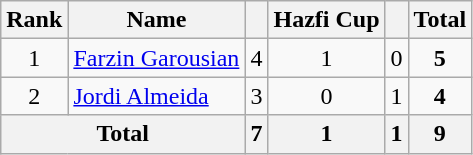<table class="wikitable" style="text-align: center;">
<tr>
<th>Rank</th>
<th>Name</th>
<th></th>
<th>Hazfi Cup</th>
<th></th>
<th>Total</th>
</tr>
<tr>
<td align=center>1</td>
<td align=left> <a href='#'>Farzin Garousian</a></td>
<td>4</td>
<td>1</td>
<td>0</td>
<td align=center><strong>5</strong></td>
</tr>
<tr>
<td align=center>2</td>
<td align=left> <a href='#'>Jordi Almeida</a></td>
<td>3</td>
<td>0</td>
<td>1</td>
<td align=center><strong>4</strong></td>
</tr>
<tr>
<th colspan=2>Total</th>
<th>7</th>
<th>1</th>
<th>1</th>
<th>9</th>
</tr>
</table>
